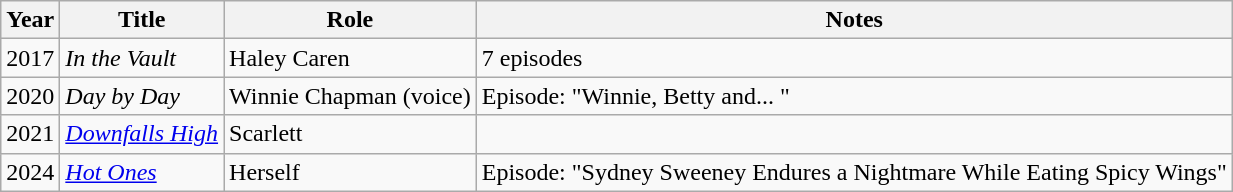<table class="wikitable plainrowheaders sortable">
<tr>
<th scope="col">Year</th>
<th scope="col">Title</th>
<th scope="col">Role</th>
<th scope="col">Notes</th>
</tr>
<tr>
<td>2017</td>
<td><em>In the Vault</em></td>
<td>Haley Caren</td>
<td>7 episodes</td>
</tr>
<tr>
<td>2020</td>
<td><em>Day by Day</em></td>
<td>Winnie Chapman (voice)</td>
<td>Episode: "Winnie, Betty and... "</td>
</tr>
<tr>
<td>2021</td>
<td><em><a href='#'>Downfalls High</a></em></td>
<td>Scarlett</td>
<td></td>
</tr>
<tr>
<td>2024</td>
<td><em><a href='#'>Hot Ones</a></em></td>
<td>Herself</td>
<td>Episode: "Sydney Sweeney Endures a Nightmare While Eating Spicy Wings"</td>
</tr>
</table>
